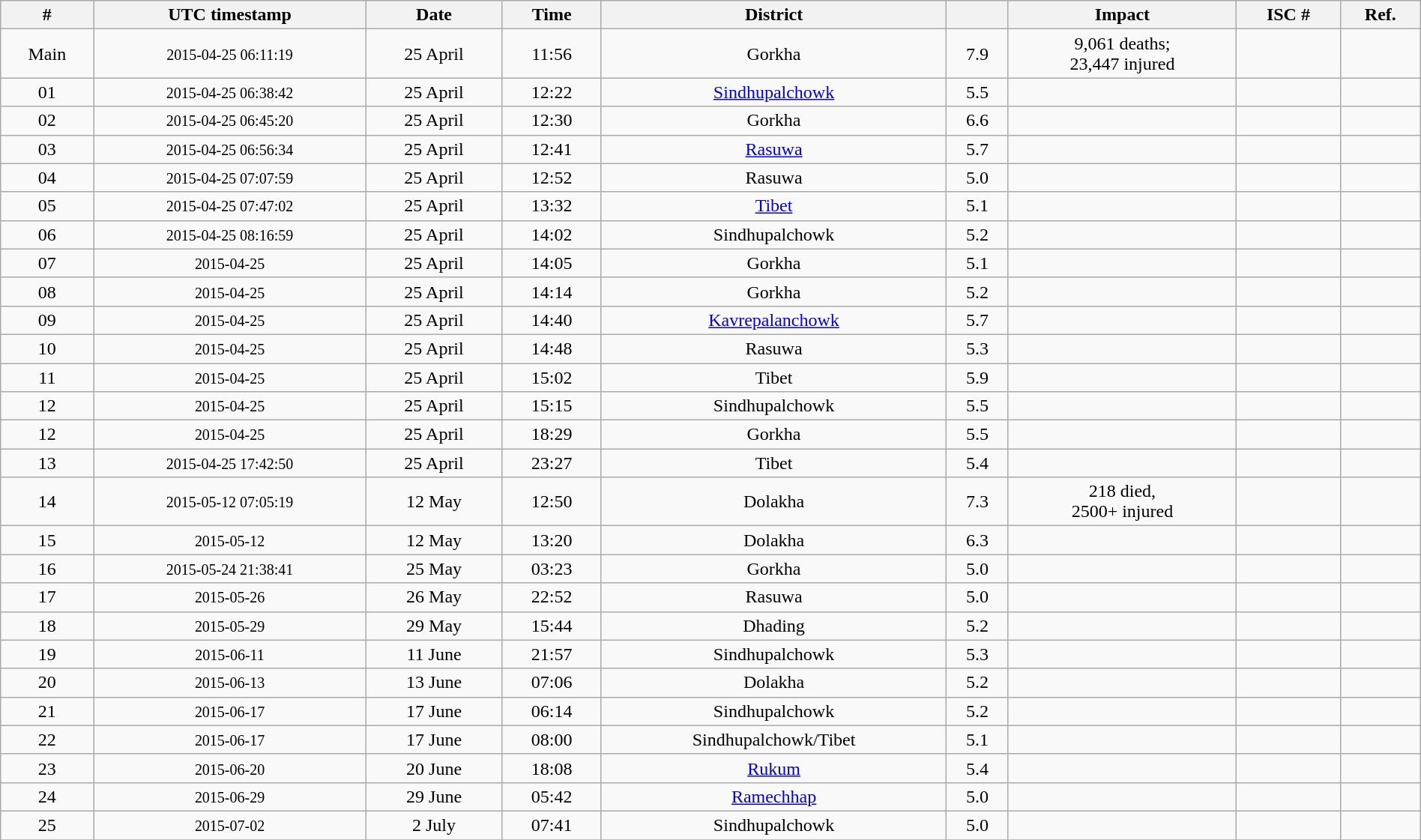<table class="wikitable sortable" style="font-size: 100%; width:100%; text-align: center">
<tr>
<th class="unsortable">#</th>
<th>UTC timestamp</th>
<th>Date</th>
<th>Time</th>
<th>District</th>
<th></th>
<th>Impact</th>
<th>ISC #</th>
<th>Ref.</th>
</tr>
<tr>
<td>Main</td>
<td><small>2015-04-25 06:11:19</small></td>
<td>25 April</td>
<td>11:56</td>
<td>Gorkha</td>
<td>7.9</td>
<td>9,061 deaths;<br>23,447 injured</td>
<td></td>
<td></td>
</tr>
<tr>
<td>01</td>
<td><small>2015-04-25 06:38:42 </small></td>
<td>25 April</td>
<td>12:22</td>
<td><a href='#'>Sindhupalchowk</a></td>
<td>5.5</td>
<td></td>
<td></td>
<td></td>
</tr>
<tr>
<td>02</td>
<td><small>2015-04-25 06:45:20 </small></td>
<td>25 April</td>
<td>12:30</td>
<td>Gorkha</td>
<td>6.6</td>
<td></td>
<td></td>
<td></td>
</tr>
<tr>
<td>03</td>
<td><small>2015-04-25 06:56:34</small></td>
<td>25 April</td>
<td>12:41</td>
<td><a href='#'>Rasuwa</a></td>
<td>5.7</td>
<td></td>
<td></td>
<td></td>
</tr>
<tr>
<td>04</td>
<td><small>2015-04-25 07:07:59</small> </td>
<td>25 April</td>
<td>12:52</td>
<td>Rasuwa</td>
<td>5.0</td>
<td></td>
<td></td>
<td></td>
</tr>
<tr>
<td>05</td>
<td><small>2015-04-25 07:47:02 </small></td>
<td>25 April</td>
<td>13:32</td>
<td><a href='#'>Tibet</a></td>
<td>5.1</td>
<td></td>
<td></td>
<td></td>
</tr>
<tr>
<td>06</td>
<td><small>2015-04-25 08:16:59 </small></td>
<td>25 April</td>
<td>14:02</td>
<td>Sindhupalchowk</td>
<td>5.2</td>
<td></td>
<td></td>
<td></td>
</tr>
<tr>
<td>07</td>
<td><small>2015-04-25  </small></td>
<td>25 April</td>
<td>14:05</td>
<td>Gorkha</td>
<td>5.1</td>
<td></td>
<td></td>
<td></td>
</tr>
<tr>
<td>08</td>
<td><small>2015-04-25  </small></td>
<td>25 April</td>
<td>14:14</td>
<td>Gorkha</td>
<td>5.2</td>
<td></td>
<td></td>
<td></td>
</tr>
<tr>
<td>09</td>
<td><small>2015-04-25  </small></td>
<td>25 April</td>
<td>14:40</td>
<td><a href='#'>Kavrepalanchowk</a></td>
<td>5.7</td>
<td></td>
<td></td>
<td></td>
</tr>
<tr>
<td>10</td>
<td><small>2015-04-25  </small></td>
<td>25 April</td>
<td>14:48</td>
<td>Rasuwa</td>
<td>5.3</td>
<td></td>
<td></td>
<td></td>
</tr>
<tr>
<td>11</td>
<td><small>2015-04-25  </small></td>
<td>25 April</td>
<td>15:02</td>
<td>Tibet</td>
<td>5.9</td>
<td></td>
<td></td>
<td></td>
</tr>
<tr>
<td>12</td>
<td><small>2015-04-25  </small></td>
<td>25 April</td>
<td>15:15</td>
<td>Sindhupalchowk</td>
<td>5.5</td>
<td></td>
<td></td>
<td></td>
</tr>
<tr>
<td>12</td>
<td><small>2015-04-25  </small></td>
<td>25 April</td>
<td>18:29</td>
<td>Gorkha</td>
<td>5.5</td>
<td></td>
<td></td>
<td></td>
</tr>
<tr>
<td>13</td>
<td><small>2015-04-25 17:42:50</small></td>
<td>25 April</td>
<td>23:27</td>
<td>Tibet</td>
<td>5.4</td>
<td></td>
<td></td>
<td></td>
</tr>
<tr>
<td>14</td>
<td><small>2015-05-12 07:05:19 </small></td>
<td>12 May</td>
<td>12:50 </td>
<td>Dolakha</td>
<td>7.3  </td>
<td>218 died,<br>2500+ injured</td>
<td></td>
<td></td>
</tr>
<tr>
<td>15</td>
<td><small>2015-05-12  </small></td>
<td>12 May</td>
<td>13:20</td>
<td>Dolakha</td>
<td>6.3</td>
<td></td>
<td></td>
<td></td>
</tr>
<tr>
<td>16</td>
<td><small>2015-05-24 21:38:41 </small></td>
<td>25 May</td>
<td>03:23</td>
<td>Gorkha</td>
<td>5.0</td>
<td></td>
<td></td>
<td></td>
</tr>
<tr>
<td>17</td>
<td><small>2015-05-26  </small></td>
<td>26 May</td>
<td>22:52</td>
<td>Rasuwa</td>
<td>5.0</td>
<td></td>
<td></td>
<td></td>
</tr>
<tr>
<td>18</td>
<td><small>2015-05-29  </small></td>
<td>29 May</td>
<td>15:44</td>
<td>Dhading</td>
<td>5.2</td>
<td></td>
<td></td>
<td></td>
</tr>
<tr>
<td>19</td>
<td><small>2015-06-11  </small></td>
<td>11 June</td>
<td>21:57</td>
<td>Sindhupalchowk</td>
<td>5.3</td>
<td></td>
<td></td>
<td></td>
</tr>
<tr>
<td>20</td>
<td><small>2015-06-13  </small></td>
<td>13 June</td>
<td>07:06</td>
<td>Dolakha</td>
<td>5.2</td>
<td></td>
<td></td>
<td></td>
</tr>
<tr>
<td>21</td>
<td><small>2015-06-17  </small></td>
<td>17 June</td>
<td>06:14</td>
<td>Sindhupalchowk</td>
<td>5.2</td>
<td></td>
<td></td>
<td></td>
</tr>
<tr>
<td>22</td>
<td><small>2015-06-17  </small></td>
<td>17 June</td>
<td>08:00</td>
<td>Sindhupalchowk/Tibet</td>
<td>5.1</td>
<td></td>
<td></td>
<td></td>
</tr>
<tr>
<td>23</td>
<td><small>2015-06-20  </small></td>
<td>20 June</td>
<td>18:08</td>
<td><a href='#'>Rukum</a></td>
<td>5.4</td>
<td></td>
<td></td>
<td></td>
</tr>
<tr>
<td>24</td>
<td><small>2015-06-29  </small></td>
<td>29 June</td>
<td>05:42</td>
<td><a href='#'>Ramechhap</a></td>
<td>5.0</td>
<td></td>
<td></td>
<td></td>
</tr>
<tr>
<td>25</td>
<td><small>2015-07-02  </small></td>
<td>2 July</td>
<td>07:41</td>
<td>Sindhupalchowk</td>
<td>5.0</td>
<td></td>
<td></td>
<td></td>
</tr>
<tr>
</tr>
</table>
